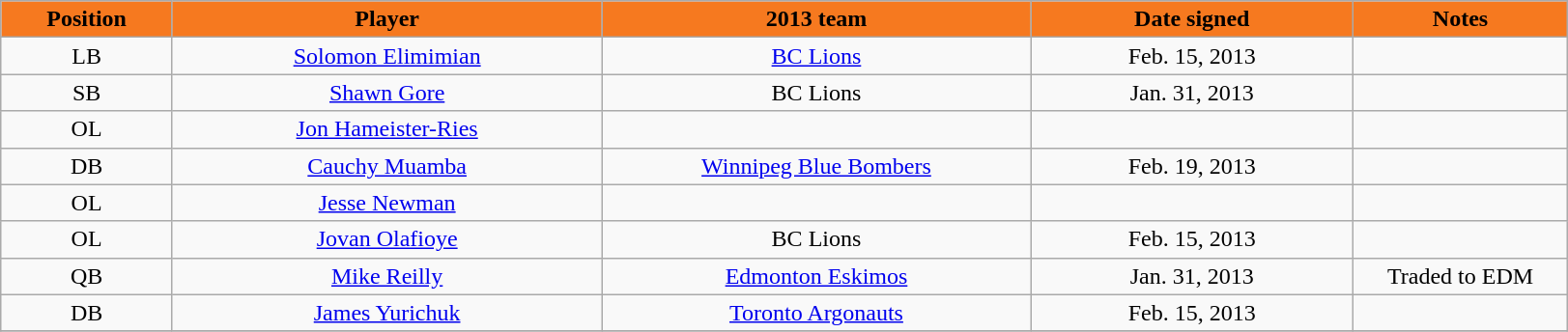<table class="wikitable sortable">
<tr>
<th style="background:#F6791F;color:black;"  width="8%">Position</th>
<th style="background:#F6791F;color:black;"  width="20%">Player</th>
<th style="background:#F6791F;color:black;"  width="20%">2013 team</th>
<th style="background:#F6791F;color:black;"  width="15%">Date signed</th>
<th style="background:#F6791F;color:black;"  width="10%">Notes</th>
</tr>
<tr align="center">
<td align=center>LB</td>
<td><a href='#'>Solomon Elimimian</a></td>
<td><a href='#'>BC Lions</a></td>
<td>Feb. 15, 2013</td>
<td></td>
</tr>
<tr align="center">
<td align=center>SB</td>
<td><a href='#'>Shawn Gore</a></td>
<td>BC Lions</td>
<td>Jan. 31, 2013</td>
<td></td>
</tr>
<tr align="center">
<td align=center>OL</td>
<td><a href='#'>Jon Hameister-Ries</a></td>
<td></td>
<td></td>
<td></td>
</tr>
<tr align="center">
<td align=center>DB</td>
<td><a href='#'>Cauchy Muamba</a></td>
<td><a href='#'>Winnipeg Blue Bombers</a></td>
<td>Feb. 19, 2013</td>
<td></td>
</tr>
<tr align="center">
<td align=center>OL</td>
<td><a href='#'>Jesse Newman</a></td>
<td></td>
<td></td>
<td></td>
</tr>
<tr align="center">
<td align=center>OL</td>
<td><a href='#'>Jovan Olafioye</a></td>
<td>BC Lions</td>
<td>Feb. 15, 2013</td>
<td></td>
</tr>
<tr align="center">
<td align=center>QB</td>
<td><a href='#'>Mike Reilly</a></td>
<td><a href='#'>Edmonton Eskimos</a></td>
<td>Jan. 31, 2013</td>
<td>Traded to EDM</td>
</tr>
<tr align="center">
<td align=center>DB</td>
<td><a href='#'>James Yurichuk</a></td>
<td><a href='#'>Toronto Argonauts</a></td>
<td>Feb. 15, 2013</td>
<td></td>
</tr>
<tr>
</tr>
</table>
